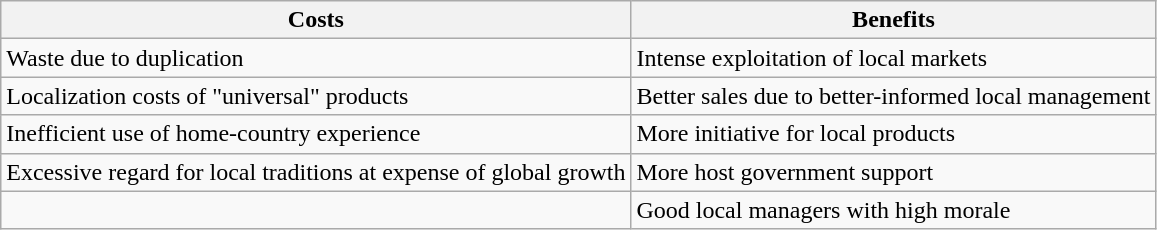<table class="wikitable">
<tr>
<th>Costs</th>
<th>Benefits</th>
</tr>
<tr>
<td>Waste due to duplication</td>
<td>Intense exploitation of local markets</td>
</tr>
<tr>
<td>Localization costs of "universal" products</td>
<td>Better sales due to better-informed local management</td>
</tr>
<tr>
<td>Inefficient use of home-country experience</td>
<td>More initiative for local products</td>
</tr>
<tr>
<td>Excessive regard for local traditions at expense of global growth</td>
<td>More host government support</td>
</tr>
<tr>
<td></td>
<td>Good local managers with high morale</td>
</tr>
</table>
